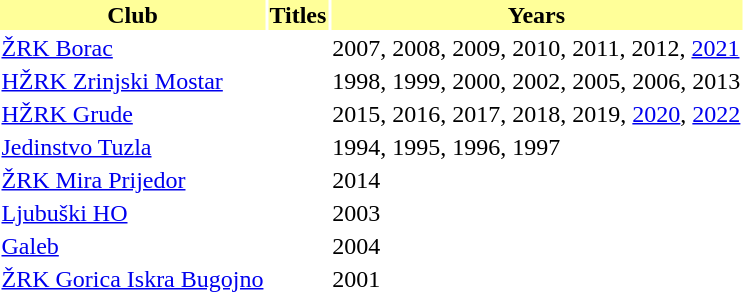<table class="wikit able">
<tr>
</tr>
<tr style="background-color:#FFFF99;">
<th>Club</th>
<th>Titles</th>
<th>Years</th>
</tr>
<tr>
<td><a href='#'>ŽRK Borac</a></td>
<td></td>
<td>2007, 2008, 2009, 2010, 2011, 2012, <a href='#'>2021</a></td>
</tr>
<tr>
<td><a href='#'>HŽRK Zrinjski Mostar</a></td>
<td></td>
<td>1998, 1999, 2000, 2002, 2005, 2006, 2013</td>
</tr>
<tr>
<td><a href='#'>HŽRK Grude</a></td>
<td></td>
<td>2015, 2016, 2017, 2018, 2019, <a href='#'>2020</a>, <a href='#'>2022</a></td>
</tr>
<tr>
<td><a href='#'>Jedinstvo Tuzla</a></td>
<td></td>
<td>1994, 1995, 1996, 1997</td>
</tr>
<tr>
<td><a href='#'>ŽRK Mira Prijedor</a></td>
<td></td>
<td>2014</td>
</tr>
<tr>
<td><a href='#'>Ljubuški HO</a></td>
<td></td>
<td>2003</td>
</tr>
<tr>
<td><a href='#'>Galeb</a></td>
<td></td>
<td>2004</td>
</tr>
<tr>
<td><a href='#'>ŽRK Gorica Iskra Bugojno</a></td>
<td></td>
<td>2001</td>
</tr>
</table>
